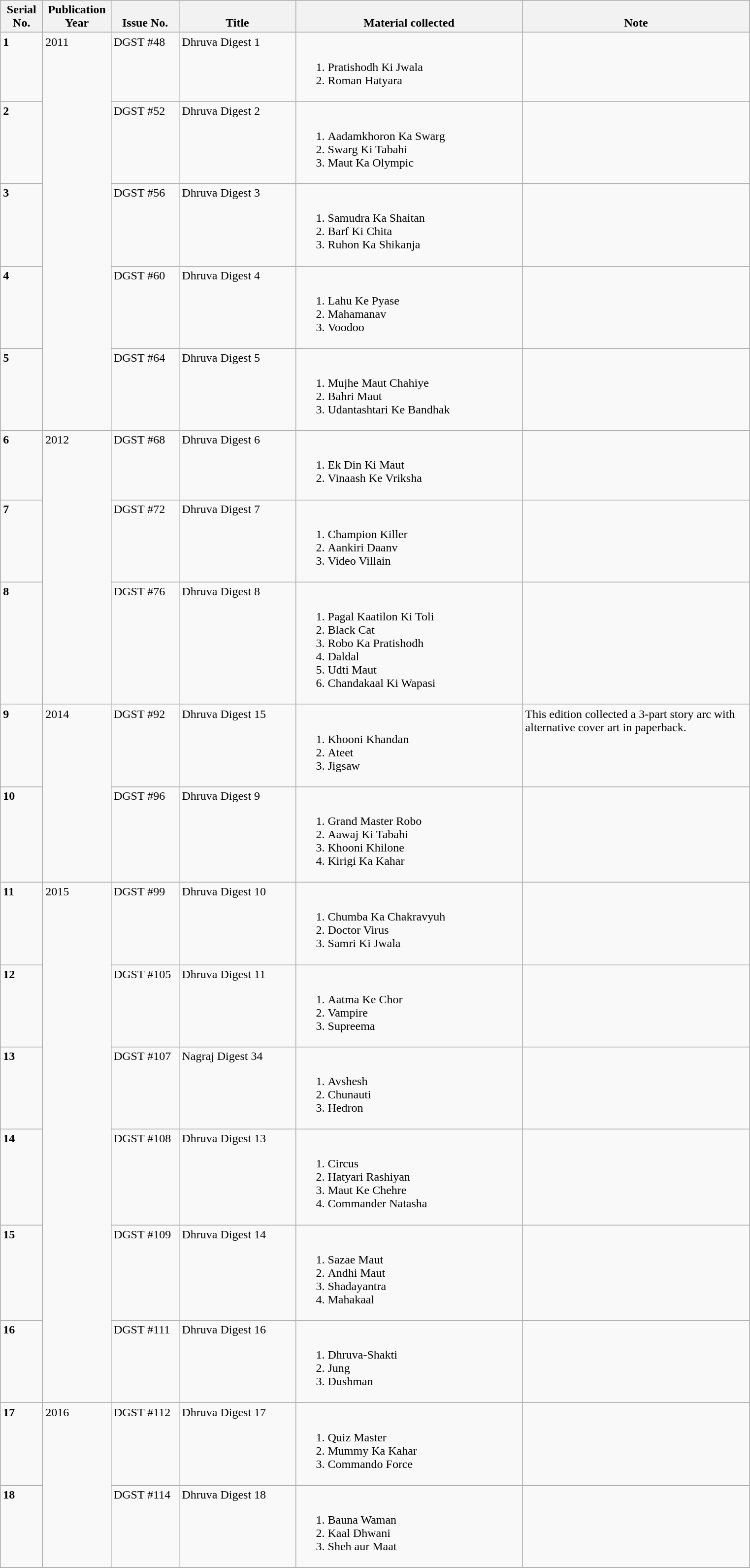<table class="wikitable unsortable">
<tr>
<th style="vertical-align:bottom; width:50px;">Serial No.</th>
<th style="vertical-align:bottom; width:85px;">Publication Year</th>
<th style="vertical-align:bottom; width:85px;">Issue No.</th>
<th style="vertical-align:bottom; width:150px;">Title</th>
<th style="vertical-align:bottom; width:300px;">Material collected</th>
<th style="vertical-align:bottom; width:300px;">Note</th>
</tr>
<tr style="vertical-align:top;">
<td><strong>1</strong></td>
<td rowspan=5>2011</td>
<td>DGST #48</td>
<td>Dhruva Digest 1</td>
<td><br><ol><li>Pratishodh Ki Jwala</li><li>Roman Hatyara</li></ol></td>
<td></td>
</tr>
<tr style="vertical-align:top;">
<td><strong>2</strong></td>
<td>DGST #52</td>
<td>Dhruva Digest 2</td>
<td><br><ol><li>Aadamkhoron Ka Swarg</li><li>Swarg Ki Tabahi</li><li>Maut Ka Olympic</li></ol></td>
<td></td>
</tr>
<tr style="vertical-align:top;">
<td><strong>3</strong></td>
<td>DGST #56</td>
<td>Dhruva Digest 3</td>
<td><br><ol><li>Samudra Ka Shaitan</li><li>Barf Ki Chita</li><li>Ruhon Ka Shikanja</li></ol></td>
<td></td>
</tr>
<tr style="vertical-align:top;">
<td><strong>4</strong></td>
<td>DGST #60</td>
<td>Dhruva Digest 4</td>
<td><br><ol><li>Lahu Ke Pyase</li><li>Mahamanav</li><li>Voodoo</li></ol></td>
<td></td>
</tr>
<tr style="vertical-align:top;">
<td><strong>5</strong></td>
<td>DGST #64</td>
<td>Dhruva Digest 5</td>
<td><br><ol><li>Mujhe Maut Chahiye</li><li>Bahri Maut</li><li>Udantashtari Ke Bandhak</li></ol></td>
<td></td>
</tr>
<tr style="vertical-align:top;">
<td><strong>6</strong></td>
<td rowspan=3>2012</td>
<td>DGST #68</td>
<td>Dhruva Digest 6</td>
<td><br><ol><li>Ek Din Ki Maut</li><li>Vinaash Ke Vriksha</li></ol></td>
<td></td>
</tr>
<tr style="vertical-align:top;">
<td><strong>7</strong></td>
<td>DGST #72</td>
<td>Dhruva Digest 7</td>
<td><br><ol><li>Champion Killer</li><li>Aankiri Daanv</li><li>Video Villain</li></ol></td>
<td></td>
</tr>
<tr style="vertical-align:top;">
<td><strong>8</strong></td>
<td>DGST #76</td>
<td>Dhruva Digest 8</td>
<td><br><ol><li>Pagal Kaatilon Ki Toli</li><li>Black Cat</li><li>Robo Ka Pratishodh</li><li>Daldal</li><li>Udti Maut</li><li>Chandakaal Ki Wapasi</li></ol></td>
<td></td>
</tr>
<tr style="vertical-align:top;">
<td><strong>9</strong></td>
<td rowspan=2>2014</td>
<td>DGST #92</td>
<td>Dhruva Digest 15</td>
<td><br><ol><li>Khooni Khandan</li><li>Ateet</li><li>Jigsaw</li></ol></td>
<td>This edition collected a 3-part story arc with alternative cover art in paperback.</td>
</tr>
<tr style="vertical-align:top;">
<td><strong>10</strong></td>
<td>DGST #96</td>
<td>Dhruva Digest 9</td>
<td><br><ol><li>Grand Master Robo</li><li>Aawaj Ki Tabahi</li><li>Khooni Khilone</li><li>Kirigi Ka Kahar</li></ol></td>
<td></td>
</tr>
<tr style="vertical-align:top;">
<td><strong>11</strong></td>
<td rowspan=6>2015</td>
<td>DGST #99</td>
<td>Dhruva Digest 10</td>
<td><br><ol><li>Chumba Ka Chakravyuh</li><li>Doctor Virus</li><li>Samri Ki Jwala</li></ol></td>
<td></td>
</tr>
<tr style="vertical-align:top;">
<td><strong>12</strong></td>
<td>DGST #105</td>
<td>Dhruva Digest 11</td>
<td><br><ol><li>Aatma Ke Chor</li><li>Vampire</li><li>Supreema</li></ol></td>
<td></td>
</tr>
<tr style="vertical-align:top;">
<td><strong>13</strong></td>
<td>DGST #107</td>
<td>Nagraj Digest 34</td>
<td><br><ol><li>Avshesh</li><li>Chunauti</li><li>Hedron</li></ol></td>
<td></td>
</tr>
<tr style="vertical-align:top;">
<td><strong>14</strong></td>
<td>DGST #108</td>
<td>Dhruva Digest 13</td>
<td><br><ol><li>Circus</li><li>Hatyari Rashiyan</li><li>Maut Ke Chehre</li><li>Commander Natasha</li></ol></td>
<td></td>
</tr>
<tr style="vertical-align:top;">
<td><strong>15</strong></td>
<td>DGST #109</td>
<td>Dhruva Digest 14</td>
<td><br><ol><li>Sazae Maut</li><li>Andhi Maut</li><li>Shadayantra</li><li>Mahakaal</li></ol></td>
<td></td>
</tr>
<tr style="vertical-align:top;">
<td><strong>16</strong></td>
<td>DGST #111</td>
<td>Dhruva Digest 16</td>
<td><br><ol><li>Dhruva-Shakti</li><li>Jung</li><li>Dushman</li></ol></td>
<td></td>
</tr>
<tr style="vertical-align:top;">
<td><strong>17</strong></td>
<td rowspan=2>2016</td>
<td>DGST #112</td>
<td>Dhruva Digest 17</td>
<td><br><ol><li>Quiz Master</li><li>Mummy Ka Kahar</li><li>Commando Force</li></ol></td>
<td></td>
</tr>
<tr style="vertical-align:top;">
<td><strong>18</strong></td>
<td>DGST #114</td>
<td>Dhruva Digest 18</td>
<td><br><ol><li>Bauna Waman</li><li>Kaal Dhwani</li><li>Sheh aur Maat</li></ol></td>
<td></td>
</tr>
<tr style="vertical-align:top;">
</tr>
</table>
